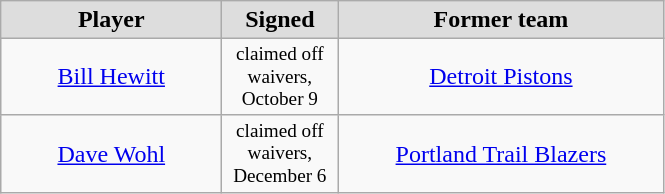<table class="wikitable" style="text-align: center">
<tr align="center"  bgcolor="#dddddd">
<td style="width:140px"><strong>Player</strong></td>
<td style="width:70px"><strong>Signed</strong></td>
<td style="width:210px"><strong>Former team</strong></td>
</tr>
<tr style="height:40px">
<td><a href='#'>Bill Hewitt</a></td>
<td style="font-size: 80%">claimed off waivers, October 9</td>
<td><a href='#'>Detroit Pistons</a></td>
</tr>
<tr style="height:40px">
<td><a href='#'>Dave Wohl</a></td>
<td style="font-size: 80%">claimed off waivers, December 6</td>
<td><a href='#'>Portland Trail Blazers</a></td>
</tr>
</table>
